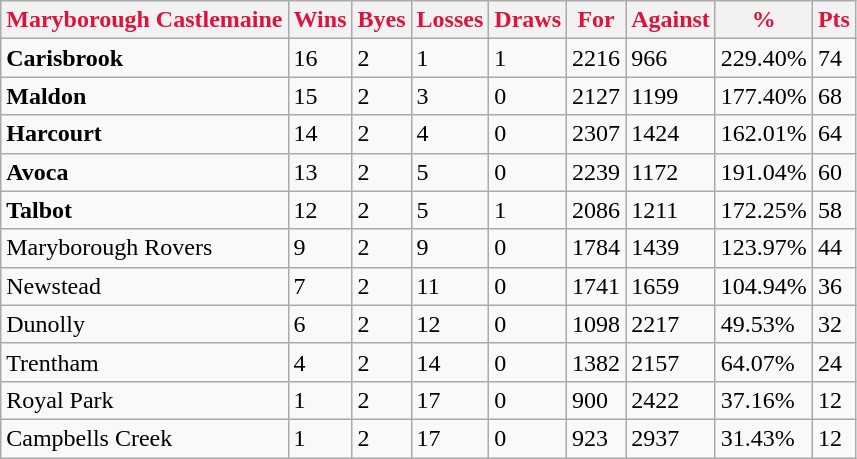<table class="wikitable">
<tr>
<th style="color:crimson">Maryborough Castlemaine</th>
<th style="color:crimson">Wins</th>
<th style="color:crimson">Byes</th>
<th style="color:crimson">Losses</th>
<th style="color:crimson">Draws</th>
<th style="color:crimson">For</th>
<th style="color:crimson">Against</th>
<th style="color:crimson">%</th>
<th style="color:crimson">Pts</th>
</tr>
<tr>
<td><strong>	Carisbrook	</strong></td>
<td>16</td>
<td>2</td>
<td>1</td>
<td>1</td>
<td>2216</td>
<td>966</td>
<td>229.40%</td>
<td>74</td>
</tr>
<tr>
<td><strong>	Maldon	</strong></td>
<td>15</td>
<td>2</td>
<td>3</td>
<td>0</td>
<td>2127</td>
<td>1199</td>
<td>177.40%</td>
<td>68</td>
</tr>
<tr>
<td><strong>	Harcourt	</strong></td>
<td>14</td>
<td>2</td>
<td>4</td>
<td>0</td>
<td>2307</td>
<td>1424</td>
<td>162.01%</td>
<td>64</td>
</tr>
<tr>
<td><strong>	Avoca	</strong></td>
<td>13</td>
<td>2</td>
<td>5</td>
<td>0</td>
<td>2239</td>
<td>1172</td>
<td>191.04%</td>
<td>60</td>
</tr>
<tr>
<td><strong>	Talbot	</strong></td>
<td>12</td>
<td>2</td>
<td>5</td>
<td>1</td>
<td>2086</td>
<td>1211</td>
<td>172.25%</td>
<td>58</td>
</tr>
<tr>
<td>Maryborough Rovers</td>
<td>9</td>
<td>2</td>
<td>9</td>
<td>0</td>
<td>1784</td>
<td>1439</td>
<td>123.97%</td>
<td>44</td>
</tr>
<tr>
<td>Newstead</td>
<td>7</td>
<td>2</td>
<td>11</td>
<td>0</td>
<td>1741</td>
<td>1659</td>
<td>104.94%</td>
<td>36</td>
</tr>
<tr>
<td>Dunolly</td>
<td>6</td>
<td>2</td>
<td>12</td>
<td>0</td>
<td>1098</td>
<td>2217</td>
<td>49.53%</td>
<td>32</td>
</tr>
<tr>
<td>Trentham</td>
<td>4</td>
<td>2</td>
<td>14</td>
<td>0</td>
<td>1382</td>
<td>2157</td>
<td>64.07%</td>
<td>24</td>
</tr>
<tr>
<td>Royal Park</td>
<td>1</td>
<td>2</td>
<td>17</td>
<td>0</td>
<td>900</td>
<td>2422</td>
<td>37.16%</td>
<td>12</td>
</tr>
<tr>
<td>Campbells Creek</td>
<td>1</td>
<td>2</td>
<td>17</td>
<td>0</td>
<td>923</td>
<td>2937</td>
<td>31.43%</td>
<td>12</td>
</tr>
</table>
